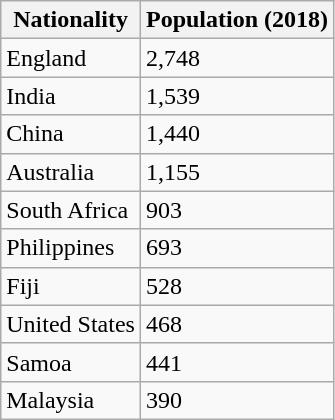<table class="wikitable floatright">
<tr>
<th>Nationality</th>
<th>Population (2018)</th>
</tr>
<tr>
<td>England</td>
<td>2,748</td>
</tr>
<tr>
<td>India</td>
<td>1,539</td>
</tr>
<tr>
<td>China</td>
<td>1,440</td>
</tr>
<tr>
<td>Australia</td>
<td>1,155</td>
</tr>
<tr>
<td>South Africa</td>
<td>903</td>
</tr>
<tr>
<td>Philippines</td>
<td>693</td>
</tr>
<tr>
<td>Fiji</td>
<td>528</td>
</tr>
<tr>
<td>United States</td>
<td>468</td>
</tr>
<tr>
<td>Samoa</td>
<td>441</td>
</tr>
<tr>
<td>Malaysia</td>
<td>390</td>
</tr>
</table>
